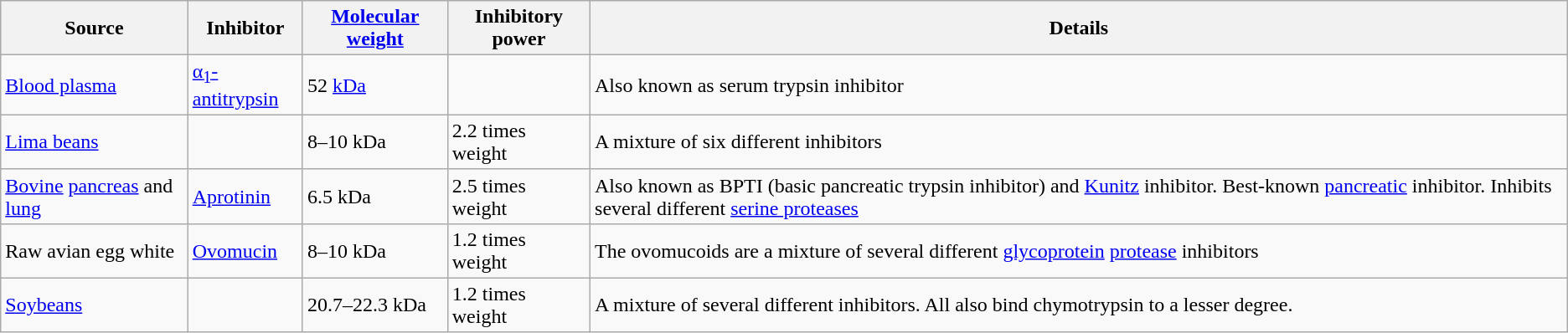<table class="wikitable">
<tr>
<th>Source</th>
<th>Inhibitor</th>
<th><a href='#'>Molecular weight</a></th>
<th>Inhibitory power</th>
<th>Details</th>
</tr>
<tr>
<td><a href='#'>Blood plasma</a></td>
<td><a href='#'>α<sub>1</sub>-antitrypsin</a></td>
<td>52 <a href='#'>kDa</a></td>
<td></td>
<td>Also known as serum trypsin inhibitor</td>
</tr>
<tr>
<td><a href='#'>Lima beans</a></td>
<td></td>
<td>8–10 kDa</td>
<td>2.2 times weight</td>
<td>A mixture of six different inhibitors</td>
</tr>
<tr>
<td><a href='#'>Bovine</a> <a href='#'>pancreas</a> and <a href='#'>lung</a></td>
<td><a href='#'>Aprotinin</a></td>
<td>6.5 kDa</td>
<td>2.5 times weight</td>
<td>Also known as BPTI (basic pancreatic trypsin inhibitor) and <a href='#'>Kunitz</a> inhibitor. Best-known <a href='#'>pancreatic</a> inhibitor. Inhibits several different <a href='#'>serine proteases</a></td>
</tr>
<tr>
<td>Raw avian egg white</td>
<td><a href='#'>Ovomucin</a></td>
<td>8–10 kDa</td>
<td>1.2 times weight</td>
<td>The ovomucoids are a mixture of several different <a href='#'>glycoprotein</a> <a href='#'>protease</a> inhibitors</td>
</tr>
<tr>
<td><a href='#'>Soybeans</a></td>
<td></td>
<td>20.7–22.3 kDa</td>
<td>1.2 times weight</td>
<td>A mixture of several different inhibitors. All also bind chymotrypsin to a lesser degree.</td>
</tr>
</table>
